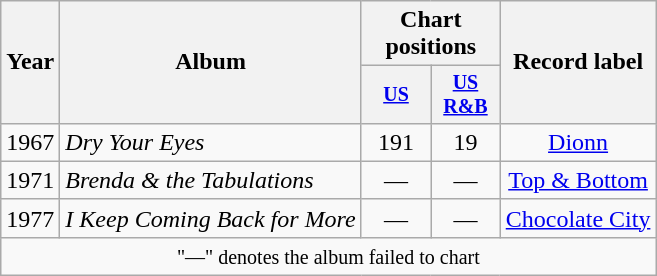<table class="wikitable" style="text-align:center;">
<tr>
<th rowspan="2">Year</th>
<th rowspan="2">Album</th>
<th colspan="2">Chart positions</th>
<th rowspan="2">Record label</th>
</tr>
<tr style="font-size:smaller;">
<th style="width:40px;"><a href='#'>US</a></th>
<th style="width:40px;"><a href='#'>US<br>R&B</a></th>
</tr>
<tr>
<td>1967</td>
<td style="text-align:left;"><em>Dry Your Eyes</em></td>
<td>191</td>
<td>19</td>
<td><a href='#'>Dionn</a></td>
</tr>
<tr>
<td>1971</td>
<td style="text-align:left;"><em>Brenda & the Tabulations</em></td>
<td>—</td>
<td>—</td>
<td><a href='#'>Top & Bottom</a></td>
</tr>
<tr>
<td>1977</td>
<td style="text-align:left;"><em>I Keep Coming Back for More</em></td>
<td>—</td>
<td>—</td>
<td><a href='#'>Chocolate City</a></td>
</tr>
<tr>
<td style="text-align:center;" colspan="7"><small>"—" denotes the album failed to chart</small></td>
</tr>
</table>
